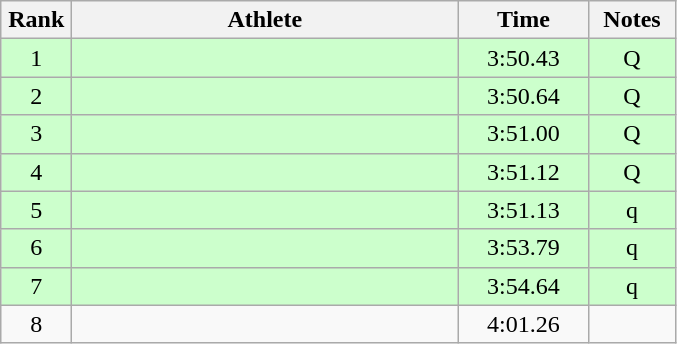<table class="wikitable" style="text-align:center">
<tr>
<th width=40>Rank</th>
<th width=250>Athlete</th>
<th width=80>Time</th>
<th width=50>Notes</th>
</tr>
<tr bgcolor=ccffcc>
<td>1</td>
<td align=left></td>
<td>3:50.43</td>
<td>Q</td>
</tr>
<tr bgcolor=ccffcc>
<td>2</td>
<td align=left></td>
<td>3:50.64</td>
<td>Q</td>
</tr>
<tr bgcolor=ccffcc>
<td>3</td>
<td align=left></td>
<td>3:51.00</td>
<td>Q</td>
</tr>
<tr bgcolor=ccffcc>
<td>4</td>
<td align=left></td>
<td>3:51.12</td>
<td>Q</td>
</tr>
<tr bgcolor=ccffcc>
<td>5</td>
<td align=left></td>
<td>3:51.13</td>
<td>q</td>
</tr>
<tr bgcolor=ccffcc>
<td>6</td>
<td align=left></td>
<td>3:53.79</td>
<td>q</td>
</tr>
<tr bgcolor=ccffcc>
<td>7</td>
<td align=left></td>
<td>3:54.64</td>
<td>q</td>
</tr>
<tr>
<td>8</td>
<td align=left></td>
<td>4:01.26</td>
<td></td>
</tr>
</table>
